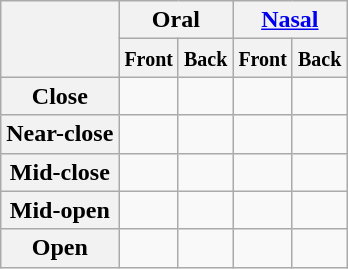<table class="wikitable">
<tr>
<th rowspan="2"></th>
<th colspan="2">Oral</th>
<th colspan="2"><a href='#'>Nasal</a></th>
</tr>
<tr>
<th><small>Front</small></th>
<th><small>Back</small></th>
<th><small>Front</small></th>
<th><small>Back</small></th>
</tr>
<tr>
<th>Close</th>
<td></td>
<td></td>
<td></td>
<td></td>
</tr>
<tr>
<th>Near-close</th>
<td></td>
<td></td>
<td></td>
<td></td>
</tr>
<tr>
<th>Mid-close</th>
<td></td>
<td></td>
<td></td>
<td></td>
</tr>
<tr>
<th>Mid-open</th>
<td></td>
<td></td>
<td></td>
<td></td>
</tr>
<tr>
<th>Open</th>
<td></td>
<td></td>
<td></td>
<td></td>
</tr>
</table>
